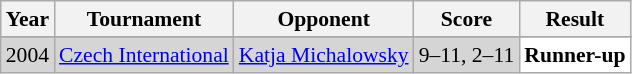<table class="sortable wikitable" style="font-size: 90%;">
<tr>
<th>Year</th>
<th>Tournament</th>
<th>Opponent</th>
<th>Score</th>
<th>Result</th>
</tr>
<tr>
</tr>
<tr style="background:#D5D5D5">
<td align="center">2004</td>
<td align="left"><a href='#'>Czech International</a></td>
<td align="left"> <a href='#'>Katja Michalowsky</a></td>
<td align="left">9–11, 2–11</td>
<td style="text-align:left; background:white"> <strong>Runner-up</strong></td>
</tr>
</table>
